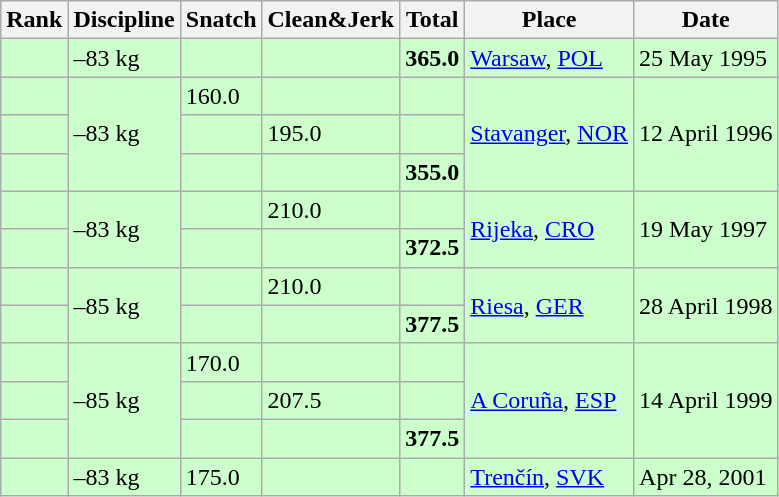<table class="wikitable">
<tr>
<th>Rank</th>
<th>Discipline</th>
<th>Snatch</th>
<th>Clean&Jerk</th>
<th>Total</th>
<th>Place</th>
<th>Date</th>
</tr>
<tr bgcolor=#CCFFCC>
<td><strong></strong></td>
<td>–83 kg</td>
<td></td>
<td></td>
<td><strong>365.0</strong></td>
<td><a href='#'>Warsaw</a>, <a href='#'>POL</a></td>
<td>25 May 1995</td>
</tr>
<tr bgcolor=#CCFFCC>
<td></td>
<td rowspan=3>–83 kg</td>
<td>160.0</td>
<td></td>
<td></td>
<td rowspan=3><a href='#'>Stavanger</a>, <a href='#'>NOR</a></td>
<td rowspan=3>12 April 1996</td>
</tr>
<tr bgcolor=#CCFFCC>
<td></td>
<td></td>
<td>195.0</td>
<td></td>
</tr>
<tr bgcolor=#CCFFCC>
<td><strong></strong></td>
<td></td>
<td></td>
<td><strong>355.0</strong></td>
</tr>
<tr bgcolor=#CCFFCC>
<td></td>
<td rowspan=2>–83 kg</td>
<td></td>
<td>210.0</td>
<td></td>
<td rowspan=2><a href='#'>Rijeka</a>, <a href='#'>CRO</a></td>
<td rowspan=2>19 May 1997</td>
</tr>
<tr bgcolor=#CCFFCC>
<td><strong></strong></td>
<td></td>
<td></td>
<td><strong>372.5</strong></td>
</tr>
<tr bgcolor=#CCFFCC>
<td></td>
<td rowspan=2>–85 kg</td>
<td></td>
<td>210.0</td>
<td></td>
<td rowspan=2><a href='#'>Riesa</a>, <a href='#'>GER</a></td>
<td rowspan=2>28 April 1998</td>
</tr>
<tr bgcolor=#CCFFCC>
<td><strong></strong></td>
<td></td>
<td></td>
<td><strong>377.5</strong></td>
</tr>
<tr bgcolor=#CCFFCC>
<td></td>
<td rowspan=3>–85 kg</td>
<td>170.0</td>
<td></td>
<td></td>
<td rowspan=3><a href='#'>A Coruña</a>, <a href='#'>ESP</a></td>
<td rowspan=3>14 April 1999</td>
</tr>
<tr bgcolor=#CCFFCC>
<td></td>
<td></td>
<td>207.5</td>
<td></td>
</tr>
<tr bgcolor=#CCFFCC>
<td><strong></strong></td>
<td></td>
<td></td>
<td><strong>377.5</strong></td>
</tr>
<tr bgcolor=#CCFFCC>
<td></td>
<td>–83 kg</td>
<td>175.0</td>
<td></td>
<td></td>
<td><a href='#'>Trenčín</a>, <a href='#'>SVK</a></td>
<td>Apr 28, 2001</td>
</tr>
</table>
